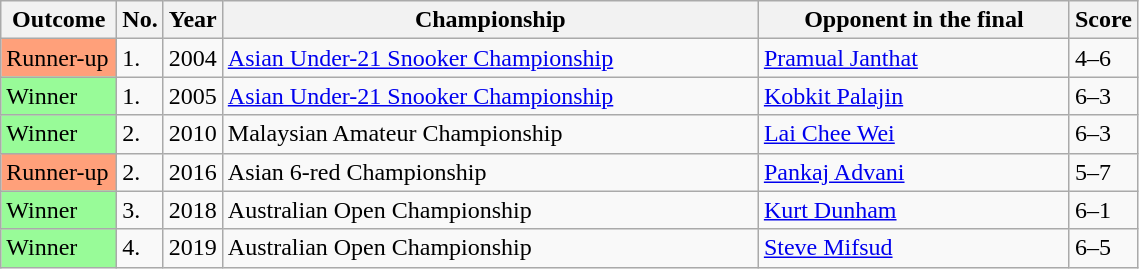<table class="sortable wikitable">
<tr>
<th width="70">Outcome</th>
<th width="20">No.</th>
<th width="30">Year</th>
<th width="350">Championship</th>
<th width="200">Opponent in the final</th>
<th width="30">Score</th>
</tr>
<tr>
<td style="background:#ffa07a;">Runner-up</td>
<td>1.</td>
<td>2004</td>
<td><a href='#'>Asian Under-21 Snooker Championship</a></td>
<td> <a href='#'>Pramual Janthat</a></td>
<td>4–6</td>
</tr>
<tr>
<td style="background:#98fb98;">Winner</td>
<td>1.</td>
<td>2005</td>
<td><a href='#'>Asian Under-21 Snooker Championship</a></td>
<td> <a href='#'>Kobkit Palajin</a></td>
<td>6–3</td>
</tr>
<tr>
<td style="background:#98fb98;">Winner</td>
<td>2.</td>
<td>2010</td>
<td>Malaysian Amateur Championship</td>
<td> <a href='#'>Lai Chee Wei</a></td>
<td>6–3</td>
</tr>
<tr>
<td style="background:#ffa07a;">Runner-up</td>
<td>2.</td>
<td>2016</td>
<td>Asian 6-red Championship</td>
<td> <a href='#'>Pankaj Advani</a></td>
<td>5–7</td>
</tr>
<tr>
<td style="background:#98fb98;">Winner</td>
<td>3.</td>
<td>2018</td>
<td>Australian Open Championship</td>
<td> <a href='#'>Kurt Dunham</a></td>
<td>6–1</td>
</tr>
<tr>
<td style="background:#98fb98;">Winner</td>
<td>4.</td>
<td>2019</td>
<td>Australian Open Championship</td>
<td> <a href='#'>Steve Mifsud</a></td>
<td>6–5</td>
</tr>
</table>
